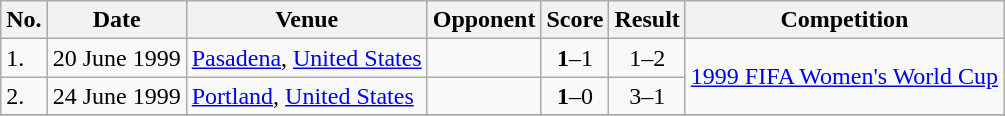<table class="wikitable">
<tr>
<th>No.</th>
<th>Date</th>
<th>Venue</th>
<th>Opponent</th>
<th>Score</th>
<th>Result</th>
<th>Competition</th>
</tr>
<tr>
<td>1.</td>
<td>20 June 1999</td>
<td><a href='#'>Pasadena</a>, <a href='#'>United States</a></td>
<td></td>
<td align=center><strong>1</strong>–1</td>
<td align=center>1–2</td>
<td rowspan=2><a href='#'>1999 FIFA Women's World Cup</a></td>
</tr>
<tr>
<td>2.</td>
<td>24 June 1999</td>
<td><a href='#'>Portland</a>, <a href='#'>United States</a></td>
<td></td>
<td align=center><strong>1</strong>–0</td>
<td align=center>3–1</td>
</tr>
<tr>
</tr>
</table>
